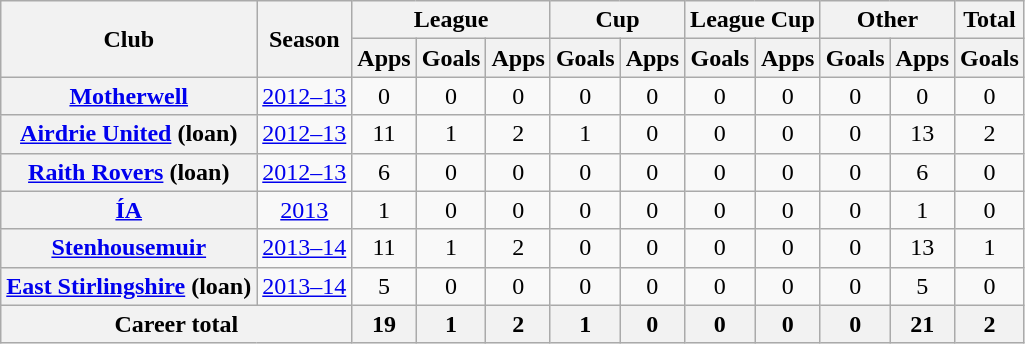<table class="wikitable" style="text-align: center">
<tr>
<th rowspan="2">Club</th>
<th rowspan="2">Season</th>
<th colspan="3">League</th>
<th colspan="2">Cup</th>
<th colspan="2">League Cup</th>
<th colspan="2">Other</th>
<th colspan="2">Total</th>
</tr>
<tr>
<th>Apps</th>
<th>Goals</th>
<th>Apps</th>
<th>Goals</th>
<th>Apps</th>
<th>Goals</th>
<th>Apps</th>
<th>Goals</th>
<th>Apps</th>
<th>Goals</th>
</tr>
<tr align=center>
<th rowspan=1><a href='#'>Motherwell</a></th>
<td><a href='#'>2012–13</a></td>
<td>0</td>
<td>0</td>
<td>0</td>
<td>0</td>
<td>0</td>
<td>0</td>
<td>0</td>
<td>0</td>
<td>0</td>
<td>0</td>
</tr>
<tr align=center>
<th rowspan=1><a href='#'>Airdrie United</a> (loan)</th>
<td><a href='#'>2012–13</a></td>
<td>11</td>
<td>1</td>
<td>2</td>
<td>1</td>
<td>0</td>
<td>0</td>
<td>0</td>
<td>0</td>
<td>13</td>
<td>2</td>
</tr>
<tr align=center>
<th rowspan=1><a href='#'>Raith Rovers</a> (loan)</th>
<td><a href='#'>2012–13</a></td>
<td>6</td>
<td>0</td>
<td>0</td>
<td>0</td>
<td>0</td>
<td>0</td>
<td>0</td>
<td>0</td>
<td>6</td>
<td>0</td>
</tr>
<tr align=center>
<th rowspan=1><a href='#'>ÍA</a></th>
<td><a href='#'>2013</a></td>
<td>1</td>
<td>0</td>
<td>0</td>
<td>0</td>
<td>0</td>
<td>0</td>
<td>0</td>
<td>0</td>
<td>1</td>
<td>0</td>
</tr>
<tr align=center>
<th rowspan=1><a href='#'>Stenhousemuir</a></th>
<td><a href='#'>2013–14</a></td>
<td>11</td>
<td>1</td>
<td>2</td>
<td>0</td>
<td>0</td>
<td>0</td>
<td>0</td>
<td>0</td>
<td>13</td>
<td>1</td>
</tr>
<tr align=center>
<th rowspan=1><a href='#'>East Stirlingshire</a> (loan)</th>
<td><a href='#'>2013–14</a></td>
<td>5</td>
<td>0</td>
<td>0</td>
<td>0</td>
<td>0</td>
<td>0</td>
<td>0</td>
<td>0</td>
<td>5</td>
<td>0</td>
</tr>
<tr align=center>
<th colspan="2">Career total</th>
<th>19</th>
<th>1</th>
<th>2</th>
<th>1</th>
<th>0</th>
<th>0</th>
<th>0</th>
<th>0</th>
<th>21</th>
<th>2</th>
</tr>
</table>
